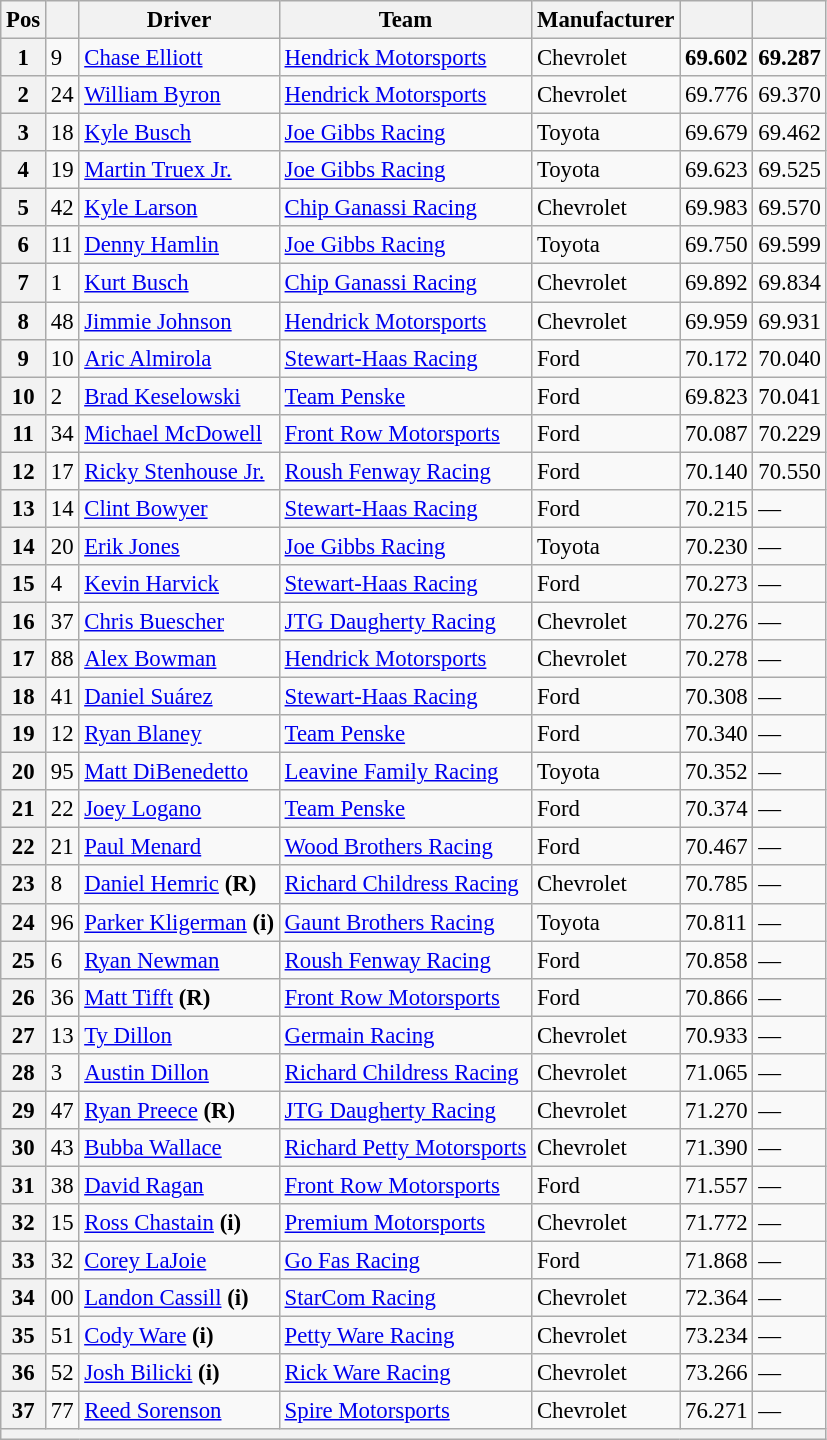<table class="wikitable" style="font-size:95%">
<tr>
<th>Pos</th>
<th></th>
<th>Driver</th>
<th>Team</th>
<th>Manufacturer</th>
<th></th>
<th></th>
</tr>
<tr>
<th>1</th>
<td>9</td>
<td><a href='#'>Chase Elliott</a></td>
<td><a href='#'>Hendrick Motorsports</a></td>
<td>Chevrolet</td>
<td><strong>69.602</strong></td>
<td><strong>69.287</strong></td>
</tr>
<tr>
<th>2</th>
<td>24</td>
<td><a href='#'>William Byron</a></td>
<td><a href='#'>Hendrick Motorsports</a></td>
<td>Chevrolet</td>
<td>69.776</td>
<td>69.370</td>
</tr>
<tr>
<th>3</th>
<td>18</td>
<td><a href='#'>Kyle Busch</a></td>
<td><a href='#'>Joe Gibbs Racing</a></td>
<td>Toyota</td>
<td>69.679</td>
<td>69.462</td>
</tr>
<tr>
<th>4</th>
<td>19</td>
<td><a href='#'>Martin Truex Jr.</a></td>
<td><a href='#'>Joe Gibbs Racing</a></td>
<td>Toyota</td>
<td>69.623</td>
<td>69.525</td>
</tr>
<tr>
<th>5</th>
<td>42</td>
<td><a href='#'>Kyle Larson</a></td>
<td><a href='#'>Chip Ganassi Racing</a></td>
<td>Chevrolet</td>
<td>69.983</td>
<td>69.570</td>
</tr>
<tr>
<th>6</th>
<td>11</td>
<td><a href='#'>Denny Hamlin</a></td>
<td><a href='#'>Joe Gibbs Racing</a></td>
<td>Toyota</td>
<td>69.750</td>
<td>69.599</td>
</tr>
<tr>
<th>7</th>
<td>1</td>
<td><a href='#'>Kurt Busch</a></td>
<td><a href='#'>Chip Ganassi Racing</a></td>
<td>Chevrolet</td>
<td>69.892</td>
<td>69.834</td>
</tr>
<tr>
<th>8</th>
<td>48</td>
<td><a href='#'>Jimmie Johnson</a></td>
<td><a href='#'>Hendrick Motorsports</a></td>
<td>Chevrolet</td>
<td>69.959</td>
<td>69.931</td>
</tr>
<tr>
<th>9</th>
<td>10</td>
<td><a href='#'>Aric Almirola</a></td>
<td><a href='#'>Stewart-Haas Racing</a></td>
<td>Ford</td>
<td>70.172</td>
<td>70.040</td>
</tr>
<tr>
<th>10</th>
<td>2</td>
<td><a href='#'>Brad Keselowski</a></td>
<td><a href='#'>Team Penske</a></td>
<td>Ford</td>
<td>69.823</td>
<td>70.041</td>
</tr>
<tr>
<th>11</th>
<td>34</td>
<td><a href='#'>Michael McDowell</a></td>
<td><a href='#'>Front Row Motorsports</a></td>
<td>Ford</td>
<td>70.087</td>
<td>70.229</td>
</tr>
<tr>
<th>12</th>
<td>17</td>
<td><a href='#'>Ricky Stenhouse Jr.</a></td>
<td><a href='#'>Roush Fenway Racing</a></td>
<td>Ford</td>
<td>70.140</td>
<td>70.550</td>
</tr>
<tr>
<th>13</th>
<td>14</td>
<td><a href='#'>Clint Bowyer</a></td>
<td><a href='#'>Stewart-Haas Racing</a></td>
<td>Ford</td>
<td>70.215</td>
<td>—</td>
</tr>
<tr>
<th>14</th>
<td>20</td>
<td><a href='#'>Erik Jones</a></td>
<td><a href='#'>Joe Gibbs Racing</a></td>
<td>Toyota</td>
<td>70.230</td>
<td>—</td>
</tr>
<tr>
<th>15</th>
<td>4</td>
<td><a href='#'>Kevin Harvick</a></td>
<td><a href='#'>Stewart-Haas Racing</a></td>
<td>Ford</td>
<td>70.273</td>
<td>—</td>
</tr>
<tr>
<th>16</th>
<td>37</td>
<td><a href='#'>Chris Buescher</a></td>
<td><a href='#'>JTG Daugherty Racing</a></td>
<td>Chevrolet</td>
<td>70.276</td>
<td>—</td>
</tr>
<tr>
<th>17</th>
<td>88</td>
<td><a href='#'>Alex Bowman</a></td>
<td><a href='#'>Hendrick Motorsports</a></td>
<td>Chevrolet</td>
<td>70.278</td>
<td>—</td>
</tr>
<tr>
<th>18</th>
<td>41</td>
<td><a href='#'>Daniel Suárez</a></td>
<td><a href='#'>Stewart-Haas Racing</a></td>
<td>Ford</td>
<td>70.308</td>
<td>—</td>
</tr>
<tr>
<th>19</th>
<td>12</td>
<td><a href='#'>Ryan Blaney</a></td>
<td><a href='#'>Team Penske</a></td>
<td>Ford</td>
<td>70.340</td>
<td>—</td>
</tr>
<tr>
<th>20</th>
<td>95</td>
<td><a href='#'>Matt DiBenedetto</a></td>
<td><a href='#'>Leavine Family Racing</a></td>
<td>Toyota</td>
<td>70.352</td>
<td>—</td>
</tr>
<tr>
<th>21</th>
<td>22</td>
<td><a href='#'>Joey Logano</a></td>
<td><a href='#'>Team Penske</a></td>
<td>Ford</td>
<td>70.374</td>
<td>—</td>
</tr>
<tr>
<th>22</th>
<td>21</td>
<td><a href='#'>Paul Menard</a></td>
<td><a href='#'>Wood Brothers Racing</a></td>
<td>Ford</td>
<td>70.467</td>
<td>—</td>
</tr>
<tr>
<th>23</th>
<td>8</td>
<td><a href='#'>Daniel Hemric</a> <strong>(R)</strong></td>
<td><a href='#'>Richard Childress Racing</a></td>
<td>Chevrolet</td>
<td>70.785</td>
<td>—</td>
</tr>
<tr>
<th>24</th>
<td>96</td>
<td><a href='#'>Parker Kligerman</a> <strong>(i)</strong></td>
<td><a href='#'>Gaunt Brothers Racing</a></td>
<td>Toyota</td>
<td>70.811</td>
<td>—</td>
</tr>
<tr>
<th>25</th>
<td>6</td>
<td><a href='#'>Ryan Newman</a></td>
<td><a href='#'>Roush Fenway Racing</a></td>
<td>Ford</td>
<td>70.858</td>
<td>—</td>
</tr>
<tr>
<th>26</th>
<td>36</td>
<td><a href='#'>Matt Tifft</a> <strong>(R)</strong></td>
<td><a href='#'>Front Row Motorsports</a></td>
<td>Ford</td>
<td>70.866</td>
<td>—</td>
</tr>
<tr>
<th>27</th>
<td>13</td>
<td><a href='#'>Ty Dillon</a></td>
<td><a href='#'>Germain Racing</a></td>
<td>Chevrolet</td>
<td>70.933</td>
<td>—</td>
</tr>
<tr>
<th>28</th>
<td>3</td>
<td><a href='#'>Austin Dillon</a></td>
<td><a href='#'>Richard Childress Racing</a></td>
<td>Chevrolet</td>
<td>71.065</td>
<td>—</td>
</tr>
<tr>
<th>29</th>
<td>47</td>
<td><a href='#'>Ryan Preece</a> <strong>(R)</strong></td>
<td><a href='#'>JTG Daugherty Racing</a></td>
<td>Chevrolet</td>
<td>71.270</td>
<td>—</td>
</tr>
<tr>
<th>30</th>
<td>43</td>
<td><a href='#'>Bubba Wallace</a></td>
<td><a href='#'>Richard Petty Motorsports</a></td>
<td>Chevrolet</td>
<td>71.390</td>
<td>—</td>
</tr>
<tr>
<th>31</th>
<td>38</td>
<td><a href='#'>David Ragan</a></td>
<td><a href='#'>Front Row Motorsports</a></td>
<td>Ford</td>
<td>71.557</td>
<td>—</td>
</tr>
<tr>
<th>32</th>
<td>15</td>
<td><a href='#'>Ross Chastain</a> <strong>(i)</strong></td>
<td><a href='#'>Premium Motorsports</a></td>
<td>Chevrolet</td>
<td>71.772</td>
<td>—</td>
</tr>
<tr>
<th>33</th>
<td>32</td>
<td><a href='#'>Corey LaJoie</a></td>
<td><a href='#'>Go Fas Racing</a></td>
<td>Ford</td>
<td>71.868</td>
<td>—</td>
</tr>
<tr>
<th>34</th>
<td>00</td>
<td><a href='#'>Landon Cassill</a> <strong>(i)</strong></td>
<td><a href='#'>StarCom Racing</a></td>
<td>Chevrolet</td>
<td>72.364</td>
<td>—</td>
</tr>
<tr>
<th>35</th>
<td>51</td>
<td><a href='#'>Cody Ware</a> <strong>(i)</strong></td>
<td><a href='#'>Petty Ware Racing</a></td>
<td>Chevrolet</td>
<td>73.234</td>
<td>—</td>
</tr>
<tr>
<th>36</th>
<td>52</td>
<td><a href='#'>Josh Bilicki</a> <strong>(i)</strong></td>
<td><a href='#'>Rick Ware Racing</a></td>
<td>Chevrolet</td>
<td>73.266</td>
<td>—</td>
</tr>
<tr>
<th>37</th>
<td>77</td>
<td><a href='#'>Reed Sorenson</a></td>
<td><a href='#'>Spire Motorsports</a></td>
<td>Chevrolet</td>
<td>76.271</td>
<td>—</td>
</tr>
<tr>
<th colspan="7"></th>
</tr>
</table>
